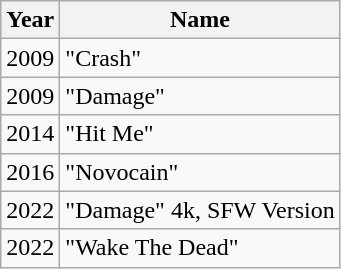<table class="wikitable">
<tr>
<th>Year</th>
<th>Name</th>
</tr>
<tr>
<td>2009</td>
<td>"Crash"</td>
</tr>
<tr>
<td>2009</td>
<td>"Damage"</td>
</tr>
<tr>
<td>2014</td>
<td>"Hit Me"</td>
</tr>
<tr>
<td>2016</td>
<td>"Novocain"</td>
</tr>
<tr>
<td>2022</td>
<td>"Damage" 4k, SFW Version</td>
</tr>
<tr>
<td>2022</td>
<td>"Wake The Dead"</td>
</tr>
</table>
